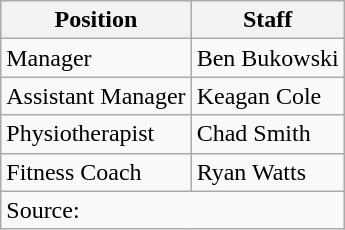<table class=wikitable>
<tr>
<th>Position</th>
<th>Staff</th>
</tr>
<tr>
<td>Manager</td>
<td>Ben Bukowski</td>
</tr>
<tr>
<td>Assistant Manager</td>
<td>Keagan Cole</td>
</tr>
<tr>
<td>Physiotherapist</td>
<td>Chad Smith</td>
</tr>
<tr>
<td>Fitness Coach</td>
<td>Ryan Watts</td>
</tr>
<tr>
<td colspan=2>Source: </td>
</tr>
</table>
